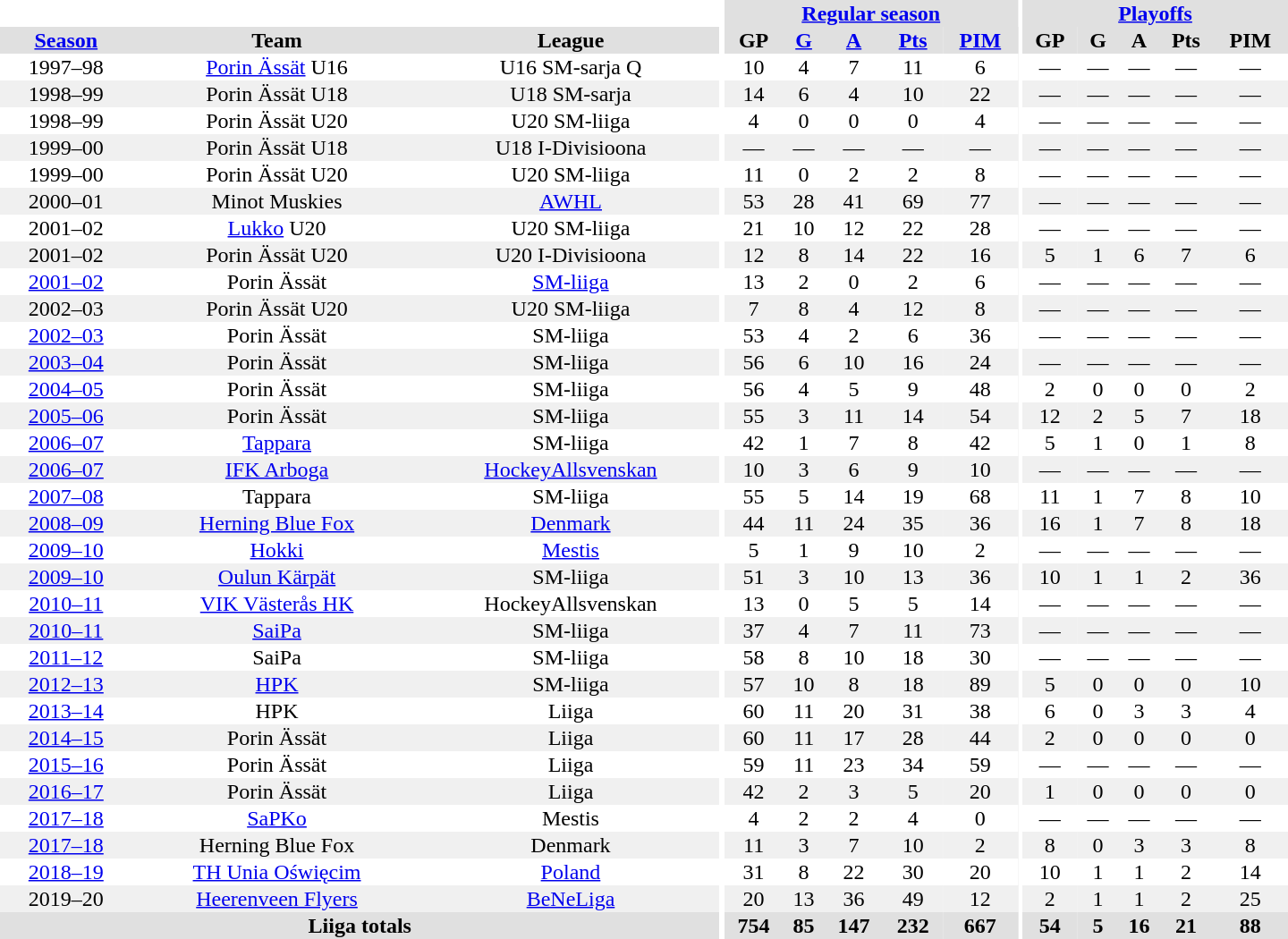<table border="0" cellpadding="1" cellspacing="0" style="text-align:center; width:60em">
<tr bgcolor="#e0e0e0">
<th colspan="3" bgcolor="#ffffff"></th>
<th rowspan="99" bgcolor="#ffffff"></th>
<th colspan="5"><a href='#'>Regular season</a></th>
<th rowspan="99" bgcolor="#ffffff"></th>
<th colspan="5"><a href='#'>Playoffs</a></th>
</tr>
<tr bgcolor="#e0e0e0">
<th><a href='#'>Season</a></th>
<th>Team</th>
<th>League</th>
<th>GP</th>
<th><a href='#'>G</a></th>
<th><a href='#'>A</a></th>
<th><a href='#'>Pts</a></th>
<th><a href='#'>PIM</a></th>
<th>GP</th>
<th>G</th>
<th>A</th>
<th>Pts</th>
<th>PIM</th>
</tr>
<tr>
<td>1997–98</td>
<td><a href='#'>Porin Ässät</a> U16</td>
<td>U16 SM-sarja Q</td>
<td>10</td>
<td>4</td>
<td>7</td>
<td>11</td>
<td>6</td>
<td>—</td>
<td>—</td>
<td>—</td>
<td>—</td>
<td>—</td>
</tr>
<tr bgcolor="#f0f0f0">
<td>1998–99</td>
<td>Porin Ässät U18</td>
<td>U18 SM-sarja</td>
<td>14</td>
<td>6</td>
<td>4</td>
<td>10</td>
<td>22</td>
<td>—</td>
<td>—</td>
<td>—</td>
<td>—</td>
<td>—</td>
</tr>
<tr>
<td>1998–99</td>
<td>Porin Ässät U20</td>
<td>U20 SM-liiga</td>
<td>4</td>
<td>0</td>
<td>0</td>
<td>0</td>
<td>4</td>
<td>—</td>
<td>—</td>
<td>—</td>
<td>—</td>
<td>—</td>
</tr>
<tr bgcolor="#f0f0f0">
<td>1999–00</td>
<td>Porin Ässät U18</td>
<td>U18 I-Divisioona</td>
<td>—</td>
<td>—</td>
<td>—</td>
<td>—</td>
<td>—</td>
<td>—</td>
<td>—</td>
<td>—</td>
<td>—</td>
<td>—</td>
</tr>
<tr>
<td>1999–00</td>
<td>Porin Ässät U20</td>
<td>U20 SM-liiga</td>
<td>11</td>
<td>0</td>
<td>2</td>
<td>2</td>
<td>8</td>
<td>—</td>
<td>—</td>
<td>—</td>
<td>—</td>
<td>—</td>
</tr>
<tr bgcolor="#f0f0f0">
<td>2000–01</td>
<td>Minot Muskies</td>
<td><a href='#'>AWHL</a></td>
<td>53</td>
<td>28</td>
<td>41</td>
<td>69</td>
<td>77</td>
<td>—</td>
<td>—</td>
<td>—</td>
<td>—</td>
<td>—</td>
</tr>
<tr>
<td>2001–02</td>
<td><a href='#'>Lukko</a> U20</td>
<td>U20 SM-liiga</td>
<td>21</td>
<td>10</td>
<td>12</td>
<td>22</td>
<td>28</td>
<td>—</td>
<td>—</td>
<td>—</td>
<td>—</td>
<td>—</td>
</tr>
<tr bgcolor="#f0f0f0">
<td>2001–02</td>
<td>Porin Ässät U20</td>
<td>U20 I-Divisioona</td>
<td>12</td>
<td>8</td>
<td>14</td>
<td>22</td>
<td>16</td>
<td>5</td>
<td>1</td>
<td>6</td>
<td>7</td>
<td>6</td>
</tr>
<tr>
<td><a href='#'>2001–02</a></td>
<td>Porin Ässät</td>
<td><a href='#'>SM-liiga</a></td>
<td>13</td>
<td>2</td>
<td>0</td>
<td>2</td>
<td>6</td>
<td>—</td>
<td>—</td>
<td>—</td>
<td>—</td>
<td>—</td>
</tr>
<tr bgcolor="#f0f0f0">
<td>2002–03</td>
<td>Porin Ässät U20</td>
<td>U20 SM-liiga</td>
<td>7</td>
<td>8</td>
<td>4</td>
<td>12</td>
<td>8</td>
<td>—</td>
<td>—</td>
<td>—</td>
<td>—</td>
<td>—</td>
</tr>
<tr>
<td><a href='#'>2002–03</a></td>
<td>Porin Ässät</td>
<td>SM-liiga</td>
<td>53</td>
<td>4</td>
<td>2</td>
<td>6</td>
<td>36</td>
<td>—</td>
<td>—</td>
<td>—</td>
<td>—</td>
<td>—</td>
</tr>
<tr bgcolor="#f0f0f0">
<td><a href='#'>2003–04</a></td>
<td>Porin Ässät</td>
<td>SM-liiga</td>
<td>56</td>
<td>6</td>
<td>10</td>
<td>16</td>
<td>24</td>
<td>—</td>
<td>—</td>
<td>—</td>
<td>—</td>
<td>—</td>
</tr>
<tr>
<td><a href='#'>2004–05</a></td>
<td>Porin Ässät</td>
<td>SM-liiga</td>
<td>56</td>
<td>4</td>
<td>5</td>
<td>9</td>
<td>48</td>
<td>2</td>
<td>0</td>
<td>0</td>
<td>0</td>
<td>2</td>
</tr>
<tr bgcolor="#f0f0f0">
<td><a href='#'>2005–06</a></td>
<td>Porin Ässät</td>
<td>SM-liiga</td>
<td>55</td>
<td>3</td>
<td>11</td>
<td>14</td>
<td>54</td>
<td>12</td>
<td>2</td>
<td>5</td>
<td>7</td>
<td>18</td>
</tr>
<tr>
<td><a href='#'>2006–07</a></td>
<td><a href='#'>Tappara</a></td>
<td>SM-liiga</td>
<td>42</td>
<td>1</td>
<td>7</td>
<td>8</td>
<td>42</td>
<td>5</td>
<td>1</td>
<td>0</td>
<td>1</td>
<td>8</td>
</tr>
<tr bgcolor="#f0f0f0">
<td><a href='#'>2006–07</a></td>
<td><a href='#'>IFK Arboga</a></td>
<td><a href='#'>HockeyAllsvenskan</a></td>
<td>10</td>
<td>3</td>
<td>6</td>
<td>9</td>
<td>10</td>
<td>—</td>
<td>—</td>
<td>—</td>
<td>—</td>
<td>—</td>
</tr>
<tr>
<td><a href='#'>2007–08</a></td>
<td>Tappara</td>
<td>SM-liiga</td>
<td>55</td>
<td>5</td>
<td>14</td>
<td>19</td>
<td>68</td>
<td>11</td>
<td>1</td>
<td>7</td>
<td>8</td>
<td>10</td>
</tr>
<tr bgcolor="#f0f0f0">
<td><a href='#'>2008–09</a></td>
<td><a href='#'>Herning Blue Fox</a></td>
<td><a href='#'>Denmark</a></td>
<td>44</td>
<td>11</td>
<td>24</td>
<td>35</td>
<td>36</td>
<td>16</td>
<td>1</td>
<td>7</td>
<td>8</td>
<td>18</td>
</tr>
<tr>
<td><a href='#'>2009–10</a></td>
<td><a href='#'>Hokki</a></td>
<td><a href='#'>Mestis</a></td>
<td>5</td>
<td>1</td>
<td>9</td>
<td>10</td>
<td>2</td>
<td>—</td>
<td>—</td>
<td>—</td>
<td>—</td>
<td>—</td>
</tr>
<tr bgcolor="#f0f0f0">
<td><a href='#'>2009–10</a></td>
<td><a href='#'>Oulun Kärpät</a></td>
<td>SM-liiga</td>
<td>51</td>
<td>3</td>
<td>10</td>
<td>13</td>
<td>36</td>
<td>10</td>
<td>1</td>
<td>1</td>
<td>2</td>
<td>36</td>
</tr>
<tr>
<td><a href='#'>2010–11</a></td>
<td><a href='#'>VIK Västerås HK</a></td>
<td>HockeyAllsvenskan</td>
<td>13</td>
<td>0</td>
<td>5</td>
<td>5</td>
<td>14</td>
<td>—</td>
<td>—</td>
<td>—</td>
<td>—</td>
<td>—</td>
</tr>
<tr bgcolor="#f0f0f0">
<td><a href='#'>2010–11</a></td>
<td><a href='#'>SaiPa</a></td>
<td>SM-liiga</td>
<td>37</td>
<td>4</td>
<td>7</td>
<td>11</td>
<td>73</td>
<td>—</td>
<td>—</td>
<td>—</td>
<td>—</td>
<td>—</td>
</tr>
<tr>
<td><a href='#'>2011–12</a></td>
<td>SaiPa</td>
<td>SM-liiga</td>
<td>58</td>
<td>8</td>
<td>10</td>
<td>18</td>
<td>30</td>
<td>—</td>
<td>—</td>
<td>—</td>
<td>—</td>
<td>—</td>
</tr>
<tr bgcolor="#f0f0f0">
<td><a href='#'>2012–13</a></td>
<td><a href='#'>HPK</a></td>
<td>SM-liiga</td>
<td>57</td>
<td>10</td>
<td>8</td>
<td>18</td>
<td>89</td>
<td>5</td>
<td>0</td>
<td>0</td>
<td>0</td>
<td>10</td>
</tr>
<tr>
<td><a href='#'>2013–14</a></td>
<td>HPK</td>
<td>Liiga</td>
<td>60</td>
<td>11</td>
<td>20</td>
<td>31</td>
<td>38</td>
<td>6</td>
<td>0</td>
<td>3</td>
<td>3</td>
<td>4</td>
</tr>
<tr bgcolor="#f0f0f0">
<td><a href='#'>2014–15</a></td>
<td>Porin Ässät</td>
<td>Liiga</td>
<td>60</td>
<td>11</td>
<td>17</td>
<td>28</td>
<td>44</td>
<td>2</td>
<td>0</td>
<td>0</td>
<td>0</td>
<td>0</td>
</tr>
<tr>
<td><a href='#'>2015–16</a></td>
<td>Porin Ässät</td>
<td>Liiga</td>
<td>59</td>
<td>11</td>
<td>23</td>
<td>34</td>
<td>59</td>
<td>—</td>
<td>—</td>
<td>—</td>
<td>—</td>
<td>—</td>
</tr>
<tr bgcolor="#f0f0f0">
<td><a href='#'>2016–17</a></td>
<td>Porin Ässät</td>
<td>Liiga</td>
<td>42</td>
<td>2</td>
<td>3</td>
<td>5</td>
<td>20</td>
<td>1</td>
<td>0</td>
<td>0</td>
<td>0</td>
<td>0</td>
</tr>
<tr>
<td><a href='#'>2017–18</a></td>
<td><a href='#'>SaPKo</a></td>
<td>Mestis</td>
<td>4</td>
<td>2</td>
<td>2</td>
<td>4</td>
<td>0</td>
<td>—</td>
<td>—</td>
<td>—</td>
<td>—</td>
<td>—</td>
</tr>
<tr bgcolor="#f0f0f0">
<td><a href='#'>2017–18</a></td>
<td>Herning Blue Fox</td>
<td>Denmark</td>
<td>11</td>
<td>3</td>
<td>7</td>
<td>10</td>
<td>2</td>
<td>8</td>
<td>0</td>
<td>3</td>
<td>3</td>
<td>8</td>
</tr>
<tr>
<td><a href='#'>2018–19</a></td>
<td><a href='#'>TH Unia Oświęcim</a></td>
<td><a href='#'>Poland</a></td>
<td>31</td>
<td>8</td>
<td>22</td>
<td>30</td>
<td>20</td>
<td>10</td>
<td>1</td>
<td>1</td>
<td>2</td>
<td>14</td>
</tr>
<tr bgcolor="#f0f0f0">
<td>2019–20</td>
<td><a href='#'>Heerenveen Flyers</a></td>
<td><a href='#'>BeNeLiga</a></td>
<td>20</td>
<td>13</td>
<td>36</td>
<td>49</td>
<td>12</td>
<td>2</td>
<td>1</td>
<td>1</td>
<td>2</td>
<td>25</td>
</tr>
<tr>
</tr>
<tr ALIGN="center" bgcolor="#e0e0e0">
<th colspan="3">Liiga totals</th>
<th ALIGN="center">754</th>
<th ALIGN="center">85</th>
<th ALIGN="center">147</th>
<th ALIGN="center">232</th>
<th ALIGN="center">667</th>
<th ALIGN="center">54</th>
<th ALIGN="center">5</th>
<th ALIGN="center">16</th>
<th ALIGN="center">21</th>
<th ALIGN="center">88</th>
</tr>
</table>
